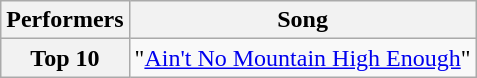<table class="wikitable unsortable" style="text-align:center;">
<tr>
<th scope="col">Performers</th>
<th scope="col">Song</th>
</tr>
<tr>
<th scope="row">Top 10</th>
<td>"<a href='#'>Ain't No Mountain High Enough</a>"</td>
</tr>
</table>
